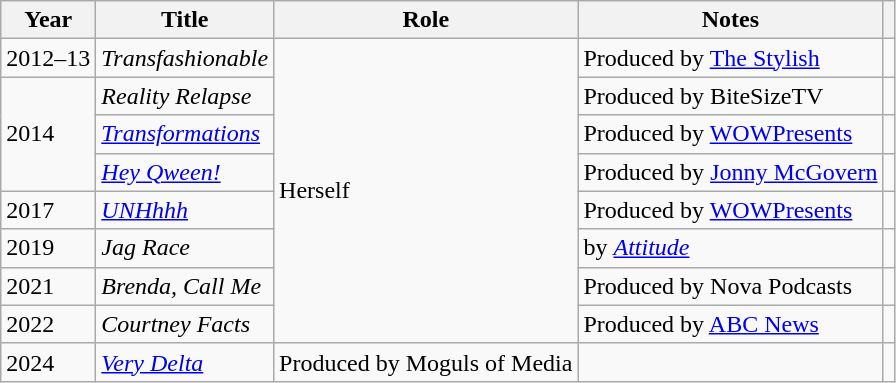<table class="wikitable plainrowheaders" style="text-align:left;">
<tr>
<th>Year</th>
<th>Title</th>
<th>Role</th>
<th>Notes</th>
<th></th>
</tr>
<tr>
<td>2012–13</td>
<td><em>Transfashionable</em></td>
<td rowspan="8">Herself</td>
<td>Produced by <a href='#'>The Stylish</a></td>
<td></td>
</tr>
<tr>
<td rowspan="3">2014</td>
<td><em>Reality Relapse</em></td>
<td>Produced by BiteSizeTV</td>
<td></td>
</tr>
<tr>
<td><em><a href='#'>Transformations</a></em></td>
<td>Produced by <a href='#'>WOWPresents</a></td>
<td></td>
</tr>
<tr>
<td><em><a href='#'>Hey Qween!</a></em></td>
<td>Produced by <a href='#'>Jonny McGovern</a></td>
<td></td>
</tr>
<tr>
<td>2017</td>
<td><em><a href='#'>UNHhhh</a></em></td>
<td>Produced by <a href='#'>WOWPresents</a></td>
<td></td>
</tr>
<tr>
<td>2019</td>
<td><em>Jag Race</em></td>
<td>by <em><a href='#'>Attitude</a></em></td>
<td></td>
</tr>
<tr>
<td>2021</td>
<td><em>Brenda, Call Me</em></td>
<td>Produced by Nova Podcasts</td>
<td></td>
</tr>
<tr>
<td>2022</td>
<td><em>Courtney Facts</em></td>
<td>Produced by <a href='#'>ABC News</a></td>
<td></td>
</tr>
<tr>
<td>2024</td>
<td><em><a href='#'>Very Delta</a></em></td>
<td>Produced by Moguls of Media</td>
<td></td>
</tr>
</table>
